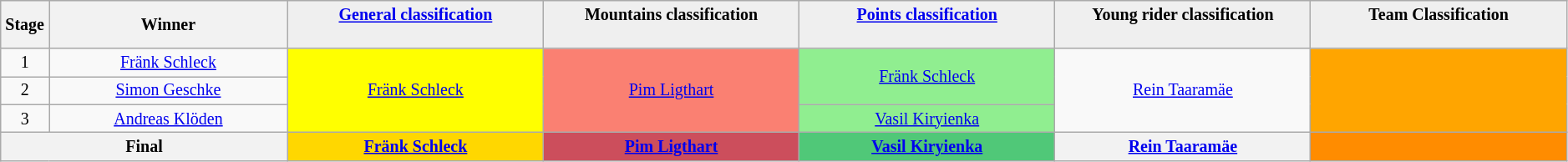<table class="wikitable" style="text-align: center; font-size:smaller;">
<tr style="background-color: #efefef;">
<th width="1%">Stage</th>
<th width="14%">Winner</th>
<th style="background:#EFEFEF;" width="15%"><a href='#'>General classification</a><br><br></th>
<th style="background:#EFEFEF;" width="15%">Mountains classification<br><br></th>
<th style="background:#EFEFEF;" width="15%"><a href='#'>Points classification</a><br><br></th>
<th style="background:#EFEFEF;" width="15%">Young rider classification<br><br></th>
<th style="background:#EFEFEF;" width="15%">Team Classification<br><br></th>
</tr>
<tr>
<td>1</td>
<td><a href='#'>Fränk Schleck</a></td>
<td style="background:yellow;" rowspan="3"><a href='#'>Fränk Schleck</a></td>
<td style="background:salmon;" rowspan="3"><a href='#'>Pim Ligthart</a></td>
<td style="background:lightgreen;" rowspan="2"><a href='#'>Fränk Schleck</a></td>
<td style="background:offwhite;" rowspan="3"><a href='#'>Rein Taaramäe</a></td>
<td style="background:orange;" rowspan="3"></td>
</tr>
<tr>
<td>2</td>
<td><a href='#'>Simon Geschke</a></td>
</tr>
<tr>
<td>3</td>
<td><a href='#'>Andreas Klöden</a></td>
<td style="background:lightgreen;"><a href='#'>Vasil Kiryienka</a></td>
</tr>
<tr>
<th colspan=2><strong>Final</strong></th>
<th style="background:gold;"><a href='#'>Fränk Schleck</a></th>
<th style="background:#CC4E5C;"><a href='#'>Pim Ligthart</a></th>
<th style="background:#50C878;"><a href='#'>Vasil Kiryienka</a></th>
<th style="background:offwhite;"><a href='#'>Rein Taaramäe</a></th>
<th style="background:#FF8C00;"></th>
</tr>
</table>
